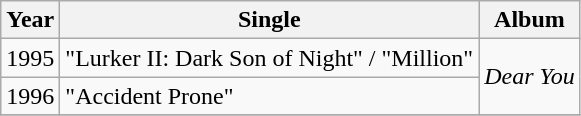<table class="wikitable">
<tr>
<th>Year</th>
<th>Single</th>
<th>Album</th>
</tr>
<tr>
<td>1995</td>
<td>"Lurker II: Dark Son of Night" / "Million"</td>
<td rowspan="2"><em>Dear You</em></td>
</tr>
<tr>
<td>1996</td>
<td>"Accident Prone"</td>
</tr>
<tr>
</tr>
</table>
